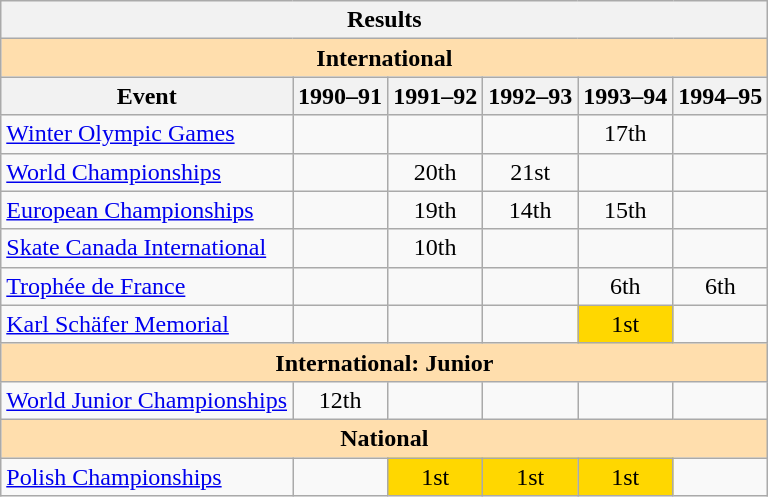<table class="wikitable" style="text-align:center">
<tr>
<th colspan=6 align=center><strong>Results</strong></th>
</tr>
<tr>
<th style="background-color: #ffdead; " colspan=6 align=center><strong>International</strong></th>
</tr>
<tr>
<th>Event</th>
<th>1990–91</th>
<th>1991–92</th>
<th>1992–93</th>
<th>1993–94</th>
<th>1994–95</th>
</tr>
<tr>
<td align=left><a href='#'>Winter Olympic Games</a></td>
<td></td>
<td></td>
<td></td>
<td>17th</td>
<td></td>
</tr>
<tr>
<td align=left><a href='#'>World Championships</a></td>
<td></td>
<td>20th</td>
<td>21st</td>
<td></td>
<td></td>
</tr>
<tr>
<td align=left><a href='#'>European Championships</a></td>
<td></td>
<td>19th</td>
<td>14th</td>
<td>15th</td>
<td></td>
</tr>
<tr>
<td align=left><a href='#'>Skate Canada International</a></td>
<td></td>
<td>10th</td>
<td></td>
<td></td>
<td></td>
</tr>
<tr>
<td align=left><a href='#'>Trophée de France</a></td>
<td></td>
<td></td>
<td></td>
<td>6th</td>
<td>6th</td>
</tr>
<tr>
<td align=left><a href='#'>Karl Schäfer Memorial</a></td>
<td></td>
<td></td>
<td></td>
<td bgcolor=gold>1st</td>
<td></td>
</tr>
<tr>
<th style="background-color: #ffdead; " colspan=6 align=center><strong>International: Junior</strong></th>
</tr>
<tr>
<td align=left><a href='#'>World Junior Championships</a></td>
<td>12th</td>
<td></td>
<td></td>
<td></td>
<td></td>
</tr>
<tr>
<th style="background-color: #ffdead; " colspan=6 align=center><strong>National</strong></th>
</tr>
<tr>
<td align=left><a href='#'>Polish Championships</a></td>
<td></td>
<td bgcolor=gold>1st</td>
<td bgcolor=gold>1st</td>
<td bgcolor=gold>1st</td>
<td></td>
</tr>
</table>
